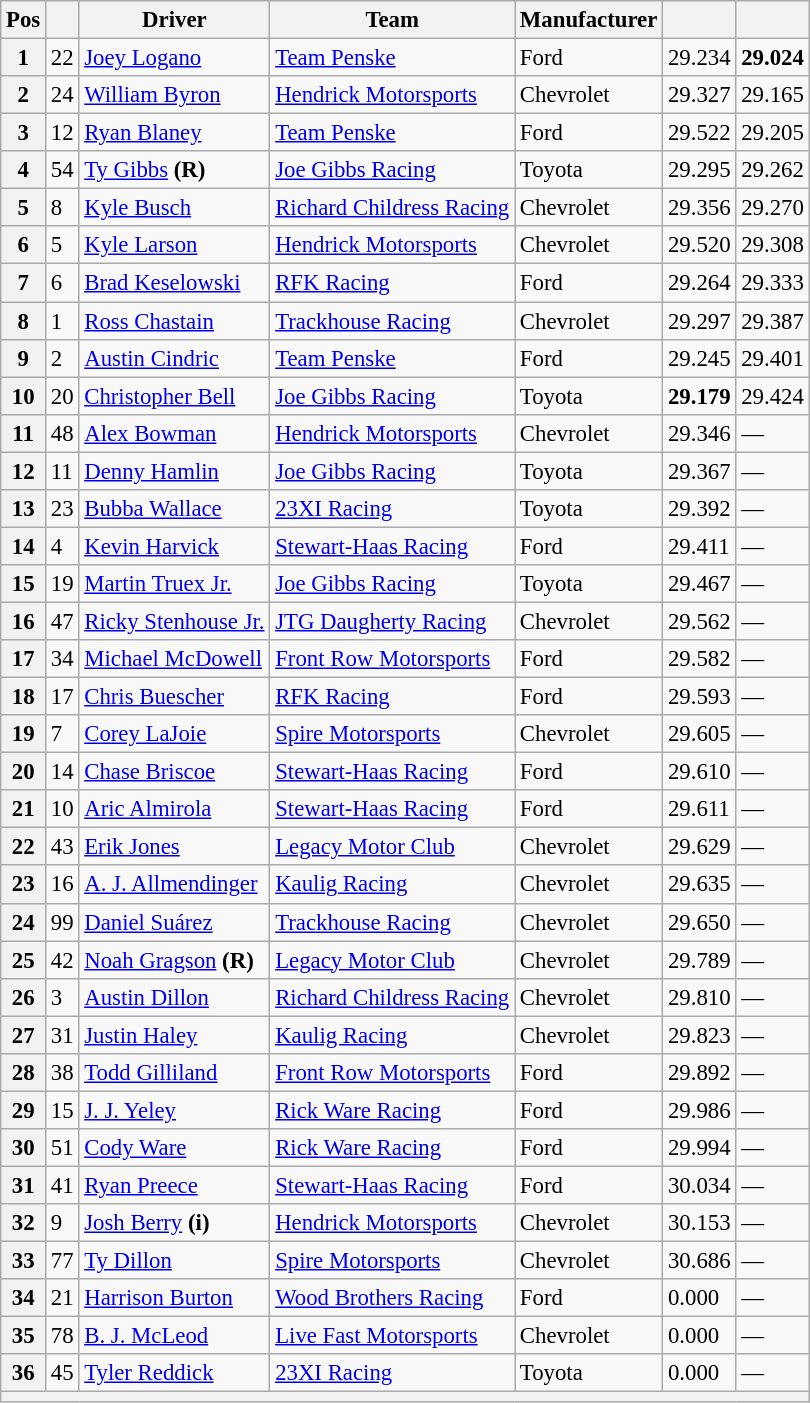<table class="wikitable" style="font-size:95%">
<tr>
<th>Pos</th>
<th></th>
<th>Driver</th>
<th>Team</th>
<th>Manufacturer</th>
<th></th>
<th></th>
</tr>
<tr>
<th>1</th>
<td>22</td>
<td><a href='#'>Joey Logano</a></td>
<td><a href='#'>Team Penske</a></td>
<td>Ford</td>
<td>29.234</td>
<td><strong>29.024</strong></td>
</tr>
<tr>
<th>2</th>
<td>24</td>
<td><a href='#'>William Byron</a></td>
<td><a href='#'>Hendrick Motorsports</a></td>
<td>Chevrolet</td>
<td>29.327</td>
<td>29.165</td>
</tr>
<tr>
<th>3</th>
<td>12</td>
<td><a href='#'>Ryan Blaney</a></td>
<td><a href='#'>Team Penske</a></td>
<td>Ford</td>
<td>29.522</td>
<td>29.205</td>
</tr>
<tr>
<th>4</th>
<td>54</td>
<td><a href='#'>Ty Gibbs</a> <strong>(R)</strong></td>
<td><a href='#'>Joe Gibbs Racing</a></td>
<td>Toyota</td>
<td>29.295</td>
<td>29.262</td>
</tr>
<tr>
<th>5</th>
<td>8</td>
<td><a href='#'>Kyle Busch</a></td>
<td><a href='#'>Richard Childress Racing</a></td>
<td>Chevrolet</td>
<td>29.356</td>
<td>29.270</td>
</tr>
<tr>
<th>6</th>
<td>5</td>
<td><a href='#'>Kyle Larson</a></td>
<td><a href='#'>Hendrick Motorsports</a></td>
<td>Chevrolet</td>
<td>29.520</td>
<td>29.308</td>
</tr>
<tr>
<th>7</th>
<td>6</td>
<td><a href='#'>Brad Keselowski</a></td>
<td><a href='#'>RFK Racing</a></td>
<td>Ford</td>
<td>29.264</td>
<td>29.333</td>
</tr>
<tr>
<th>8</th>
<td>1</td>
<td><a href='#'>Ross Chastain</a></td>
<td><a href='#'>Trackhouse Racing</a></td>
<td>Chevrolet</td>
<td>29.297</td>
<td>29.387</td>
</tr>
<tr>
<th>9</th>
<td>2</td>
<td><a href='#'>Austin Cindric</a></td>
<td><a href='#'>Team Penske</a></td>
<td>Ford</td>
<td>29.245</td>
<td>29.401</td>
</tr>
<tr>
<th>10</th>
<td>20</td>
<td><a href='#'>Christopher Bell</a></td>
<td><a href='#'>Joe Gibbs Racing</a></td>
<td>Toyota</td>
<td><strong>29.179</strong></td>
<td>29.424</td>
</tr>
<tr>
<th>11</th>
<td>48</td>
<td><a href='#'>Alex Bowman</a></td>
<td><a href='#'>Hendrick Motorsports</a></td>
<td>Chevrolet</td>
<td>29.346</td>
<td>—</td>
</tr>
<tr>
<th>12</th>
<td>11</td>
<td><a href='#'>Denny Hamlin</a></td>
<td><a href='#'>Joe Gibbs Racing</a></td>
<td>Toyota</td>
<td>29.367</td>
<td>—</td>
</tr>
<tr>
<th>13</th>
<td>23</td>
<td><a href='#'>Bubba Wallace</a></td>
<td><a href='#'>23XI Racing</a></td>
<td>Toyota</td>
<td>29.392</td>
<td>—</td>
</tr>
<tr>
<th>14</th>
<td>4</td>
<td><a href='#'>Kevin Harvick</a></td>
<td><a href='#'>Stewart-Haas Racing</a></td>
<td>Ford</td>
<td>29.411</td>
<td>—</td>
</tr>
<tr>
<th>15</th>
<td>19</td>
<td><a href='#'>Martin Truex Jr.</a></td>
<td><a href='#'>Joe Gibbs Racing</a></td>
<td>Toyota</td>
<td>29.467</td>
<td>—</td>
</tr>
<tr>
<th>16</th>
<td>47</td>
<td><a href='#'>Ricky Stenhouse Jr.</a></td>
<td><a href='#'>JTG Daugherty Racing</a></td>
<td>Chevrolet</td>
<td>29.562</td>
<td>—</td>
</tr>
<tr>
<th>17</th>
<td>34</td>
<td><a href='#'>Michael McDowell</a></td>
<td><a href='#'>Front Row Motorsports</a></td>
<td>Ford</td>
<td>29.582</td>
<td>—</td>
</tr>
<tr>
<th>18</th>
<td>17</td>
<td><a href='#'>Chris Buescher</a></td>
<td><a href='#'>RFK Racing</a></td>
<td>Ford</td>
<td>29.593</td>
<td>—</td>
</tr>
<tr>
<th>19</th>
<td>7</td>
<td><a href='#'>Corey LaJoie</a></td>
<td><a href='#'>Spire Motorsports</a></td>
<td>Chevrolet</td>
<td>29.605</td>
<td>—</td>
</tr>
<tr>
<th>20</th>
<td>14</td>
<td><a href='#'>Chase Briscoe</a></td>
<td><a href='#'>Stewart-Haas Racing</a></td>
<td>Ford</td>
<td>29.610</td>
<td>—</td>
</tr>
<tr>
<th>21</th>
<td>10</td>
<td><a href='#'>Aric Almirola</a></td>
<td><a href='#'>Stewart-Haas Racing</a></td>
<td>Ford</td>
<td>29.611</td>
<td>—</td>
</tr>
<tr>
<th>22</th>
<td>43</td>
<td><a href='#'>Erik Jones</a></td>
<td><a href='#'>Legacy Motor Club</a></td>
<td>Chevrolet</td>
<td>29.629</td>
<td>—</td>
</tr>
<tr>
<th>23</th>
<td>16</td>
<td><a href='#'>A. J. Allmendinger</a></td>
<td><a href='#'>Kaulig Racing</a></td>
<td>Chevrolet</td>
<td>29.635</td>
<td>—</td>
</tr>
<tr>
<th>24</th>
<td>99</td>
<td><a href='#'>Daniel Suárez</a></td>
<td><a href='#'>Trackhouse Racing</a></td>
<td>Chevrolet</td>
<td>29.650</td>
<td>—</td>
</tr>
<tr>
<th>25</th>
<td>42</td>
<td><a href='#'>Noah Gragson</a> <strong>(R)</strong></td>
<td><a href='#'>Legacy Motor Club</a></td>
<td>Chevrolet</td>
<td>29.789</td>
<td>—</td>
</tr>
<tr>
<th>26</th>
<td>3</td>
<td><a href='#'>Austin Dillon</a></td>
<td><a href='#'>Richard Childress Racing</a></td>
<td>Chevrolet</td>
<td>29.810</td>
<td>—</td>
</tr>
<tr>
<th>27</th>
<td>31</td>
<td><a href='#'>Justin Haley</a></td>
<td><a href='#'>Kaulig Racing</a></td>
<td>Chevrolet</td>
<td>29.823</td>
<td>—</td>
</tr>
<tr>
<th>28</th>
<td>38</td>
<td><a href='#'>Todd Gilliland</a></td>
<td><a href='#'>Front Row Motorsports</a></td>
<td>Ford</td>
<td>29.892</td>
<td>—</td>
</tr>
<tr>
<th>29</th>
<td>15</td>
<td><a href='#'>J. J. Yeley</a></td>
<td><a href='#'>Rick Ware Racing</a></td>
<td>Ford</td>
<td>29.986</td>
<td>—</td>
</tr>
<tr>
<th>30</th>
<td>51</td>
<td><a href='#'>Cody Ware</a></td>
<td><a href='#'>Rick Ware Racing</a></td>
<td>Ford</td>
<td>29.994</td>
<td>—</td>
</tr>
<tr>
<th>31</th>
<td>41</td>
<td><a href='#'>Ryan Preece</a></td>
<td><a href='#'>Stewart-Haas Racing</a></td>
<td>Ford</td>
<td>30.034</td>
<td>—</td>
</tr>
<tr>
<th>32</th>
<td>9</td>
<td><a href='#'>Josh Berry</a> <strong>(i)</strong></td>
<td><a href='#'>Hendrick Motorsports</a></td>
<td>Chevrolet</td>
<td>30.153</td>
<td>—</td>
</tr>
<tr>
<th>33</th>
<td>77</td>
<td><a href='#'>Ty Dillon</a></td>
<td><a href='#'>Spire Motorsports</a></td>
<td>Chevrolet</td>
<td>30.686</td>
<td>—</td>
</tr>
<tr>
<th>34</th>
<td>21</td>
<td><a href='#'>Harrison Burton</a></td>
<td><a href='#'>Wood Brothers Racing</a></td>
<td>Ford</td>
<td>0.000</td>
<td>—</td>
</tr>
<tr>
<th>35</th>
<td>78</td>
<td><a href='#'>B. J. McLeod</a></td>
<td><a href='#'>Live Fast Motorsports</a></td>
<td>Chevrolet</td>
<td>0.000</td>
<td>—</td>
</tr>
<tr>
<th>36</th>
<td>45</td>
<td><a href='#'>Tyler Reddick</a></td>
<td><a href='#'>23XI Racing</a></td>
<td>Toyota</td>
<td>0.000</td>
<td>—</td>
</tr>
<tr>
<th colspan="7"></th>
</tr>
</table>
